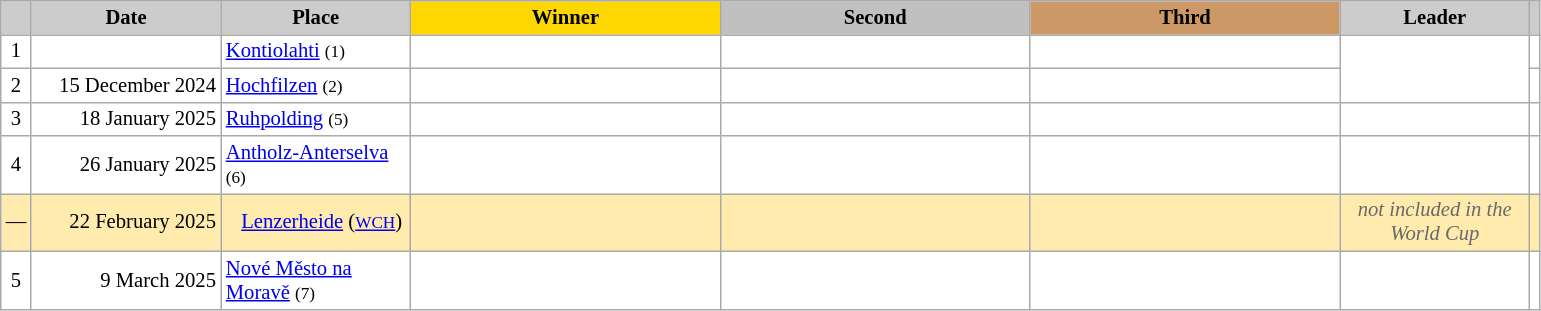<table class="wikitable plainrowheaders" style="background:#fff; font-size:86%; line-height:16px; border:grey solid 1px; border-collapse:collapse;">
<tr>
<th scope="col" style="background:#ccc; width=20 px;"></th>
<th scope="col" style="background:#ccc; width:120px;">Date</th>
<th scope="col" style="background:#ccc; width:120px;">Place <br> </th>
<th scope="col" style="background:gold; width:200px;">Winner</th>
<th scope="col" style="background:silver; width:200px;">Second</th>
<th scope="col" style="background:#c96; width:200px;">Third</th>
<th scope="col" style="background:#ccc; width:120px;">Leader <br> </th>
<th scope="col" style="background:#ccc; width=20 px;"></th>
</tr>
<tr>
<td align="center">1</td>
<td align="right"></td>
<td> <a href='#'>Kontiolahti</a> <small>(1)</small></td>
<td></td>
<td></td>
<td></td>
<td rowspan=2></td>
<td></td>
</tr>
<tr>
<td align="center">2</td>
<td align="right">15 December 2024</td>
<td> <a href='#'>Hochfilzen</a> <small>(2)</small></td>
<td></td>
<td></td>
<td></td>
<td></td>
</tr>
<tr>
<td align="center">3</td>
<td align="right">18 January 2025</td>
<td> <a href='#'>Ruhpolding</a> <small>(5)</small></td>
<td></td>
<td></td>
<td></td>
<td></td>
<td></td>
</tr>
<tr>
<td align="center">4</td>
<td align="right">26 January 2025</td>
<td> <a href='#'>Antholz-Anterselva</a> <small>(6)</small></td>
<td></td>
<td></td>
<td></td>
<td></td>
<td></td>
</tr>
<tr style="background:#FFEBAD">
<td align="center">—</td>
<td align="right">22 February 2025</td>
<td>   <a href='#'>Lenzerheide</a> (<small><a href='#'>WCH</a></small>)</td>
<td> </td>
<td> </td>
<td> </td>
<td align="center" style=color:#696969><em>not included in the World Cup</em></td>
<td></td>
</tr>
<tr>
<td align="center">5</td>
<td align="right">9 March 2025</td>
<td> <a href='#'>Nové Město na Moravě</a> <small>(7)</small></td>
<td></td>
<td></td>
<td></td>
<td></td>
<td></td>
</tr>
</table>
